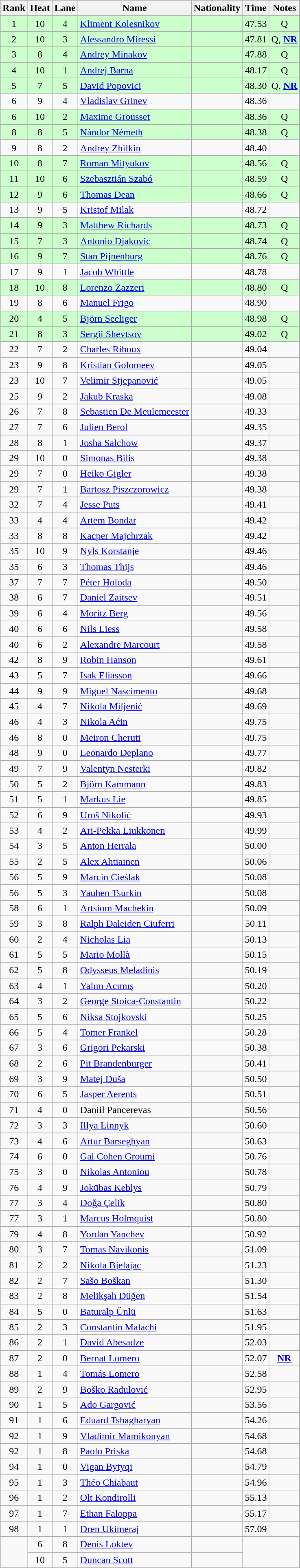<table class="wikitable sortable" style="text-align:center">
<tr>
<th>Rank</th>
<th>Heat</th>
<th>Lane</th>
<th>Name</th>
<th>Nationality</th>
<th>Time</th>
<th>Notes</th>
</tr>
<tr bgcolor=ccffcc>
<td>1</td>
<td>10</td>
<td>4</td>
<td align=left><a href='#'>Kliment Kolesnikov</a></td>
<td align=left></td>
<td>47.53</td>
<td>Q</td>
</tr>
<tr bgcolor=ccffcc>
<td>2</td>
<td>10</td>
<td>3</td>
<td align=left><a href='#'>Alessandro Miressi</a></td>
<td align=left></td>
<td>47.81</td>
<td>Q, <strong><a href='#'>NR</a></strong></td>
</tr>
<tr bgcolor=ccffcc>
<td>3</td>
<td>8</td>
<td>4</td>
<td align=left><a href='#'>Andrey Minakov</a></td>
<td align=left></td>
<td>47.88</td>
<td>Q</td>
</tr>
<tr bgcolor=ccffcc>
<td>4</td>
<td>10</td>
<td>1</td>
<td align=left><a href='#'>Andrej Barna</a></td>
<td align=left></td>
<td>48.17</td>
<td>Q</td>
</tr>
<tr bgcolor=ccffcc>
<td>5</td>
<td>7</td>
<td>5</td>
<td align=left><a href='#'>David Popovici</a></td>
<td align=left></td>
<td>48.30</td>
<td>Q, <strong><a href='#'>NR</a></strong></td>
</tr>
<tr>
<td>6</td>
<td>9</td>
<td>4</td>
<td align=left><a href='#'>Vladislav Grinev</a></td>
<td align=left></td>
<td>48.36</td>
<td></td>
</tr>
<tr bgcolor=ccffcc>
<td>6</td>
<td>10</td>
<td>2</td>
<td align=left><a href='#'>Maxime Grousset</a></td>
<td align=left></td>
<td>48.36</td>
<td>Q</td>
</tr>
<tr bgcolor=ccffcc>
<td>8</td>
<td>8</td>
<td>5</td>
<td align=left><a href='#'>Nándor Németh</a></td>
<td align=left></td>
<td>48.38</td>
<td>Q</td>
</tr>
<tr>
<td>9</td>
<td>8</td>
<td>2</td>
<td align=left><a href='#'>Andrey Zhilkin</a></td>
<td align=left></td>
<td>48.40</td>
<td></td>
</tr>
<tr bgcolor=ccffcc>
<td>10</td>
<td>8</td>
<td>7</td>
<td align=left><a href='#'>Roman Mityukov</a></td>
<td align=left></td>
<td>48.56</td>
<td>Q</td>
</tr>
<tr bgcolor=ccffcc>
<td>11</td>
<td>10</td>
<td>6</td>
<td align=left><a href='#'>Szebasztián Szabó</a></td>
<td align=left></td>
<td>48.59</td>
<td>Q</td>
</tr>
<tr bgcolor=ccffcc>
<td>12</td>
<td>9</td>
<td>6</td>
<td align=left><a href='#'>Thomas Dean</a></td>
<td align=left></td>
<td>48.66</td>
<td>Q</td>
</tr>
<tr>
<td>13</td>
<td>9</td>
<td>5</td>
<td align=left><a href='#'>Kristof Milak</a></td>
<td align=left></td>
<td>48.72</td>
<td></td>
</tr>
<tr bgcolor=ccffcc>
<td>14</td>
<td>9</td>
<td>3</td>
<td align=left><a href='#'>Matthew Richards</a></td>
<td align=left></td>
<td>48.73</td>
<td>Q</td>
</tr>
<tr bgcolor=ccffcc>
<td>15</td>
<td>7</td>
<td>3</td>
<td align=left><a href='#'>Antonio Djakovic</a></td>
<td align=left></td>
<td>48.74</td>
<td>Q</td>
</tr>
<tr bgcolor=ccffcc>
<td>16</td>
<td>9</td>
<td>7</td>
<td align=left><a href='#'>Stan Pijnenburg</a></td>
<td align=left></td>
<td>48.76</td>
<td>Q</td>
</tr>
<tr>
<td>17</td>
<td>9</td>
<td>1</td>
<td align=left><a href='#'>Jacob Whittle</a></td>
<td align=left></td>
<td>48.78</td>
<td></td>
</tr>
<tr bgcolor=ccffcc>
<td>18</td>
<td>10</td>
<td>8</td>
<td align=left><a href='#'>Lorenzo Zazzeri</a></td>
<td align=left></td>
<td>48.80</td>
<td>Q</td>
</tr>
<tr>
<td>19</td>
<td>8</td>
<td>6</td>
<td align=left><a href='#'>Manuel Frigo</a></td>
<td align=left></td>
<td>48.90</td>
<td></td>
</tr>
<tr bgcolor=ccffcc>
<td>20</td>
<td>4</td>
<td>5</td>
<td align=left><a href='#'>Björn Seeliger</a></td>
<td align=left></td>
<td>48.98</td>
<td>Q</td>
</tr>
<tr bgcolor=ccffcc>
<td>21</td>
<td>8</td>
<td>3</td>
<td align=left><a href='#'>Sergii Shevtsov</a></td>
<td align=left></td>
<td>49.02</td>
<td>Q</td>
</tr>
<tr>
<td>22</td>
<td>7</td>
<td>2</td>
<td align=left><a href='#'>Charles Rihoux</a></td>
<td align=left></td>
<td>49.04</td>
<td></td>
</tr>
<tr>
<td>23</td>
<td>9</td>
<td>8</td>
<td align=left><a href='#'>Kristian Golomeev</a></td>
<td align=left></td>
<td>49.05</td>
<td></td>
</tr>
<tr>
<td>23</td>
<td>10</td>
<td>7</td>
<td align=left><a href='#'>Velimir Stjepanović</a></td>
<td align=left></td>
<td>49.05</td>
<td></td>
</tr>
<tr>
<td>25</td>
<td>9</td>
<td>2</td>
<td align=left><a href='#'>Jakub Kraska</a></td>
<td align=left></td>
<td>49.08</td>
<td></td>
</tr>
<tr>
<td>26</td>
<td>7</td>
<td>8</td>
<td align=left><a href='#'>Sebastien De Meulemeester</a></td>
<td align=left></td>
<td>49.33</td>
<td></td>
</tr>
<tr>
<td>27</td>
<td>7</td>
<td>6</td>
<td align=left><a href='#'>Julien Berol</a></td>
<td align=left></td>
<td>49.35</td>
<td></td>
</tr>
<tr>
<td>28</td>
<td>8</td>
<td>1</td>
<td align=left><a href='#'>Josha Salchow</a></td>
<td align=left></td>
<td>49.37</td>
<td></td>
</tr>
<tr>
<td>29</td>
<td>10</td>
<td>0</td>
<td align=left><a href='#'>Simonas Bilis</a></td>
<td align=left></td>
<td>49.38</td>
<td></td>
</tr>
<tr>
<td>29</td>
<td>7</td>
<td>0</td>
<td align=left><a href='#'>Heiko Gigler</a></td>
<td align=left></td>
<td>49.38</td>
<td></td>
</tr>
<tr>
<td>29</td>
<td>7</td>
<td>1</td>
<td align=left><a href='#'>Bartosz Piszczorowicz</a></td>
<td align=left></td>
<td>49.38</td>
<td></td>
</tr>
<tr>
<td>32</td>
<td>7</td>
<td>4</td>
<td align=left><a href='#'>Jesse Puts</a></td>
<td align=left></td>
<td>49.41</td>
<td></td>
</tr>
<tr>
<td>33</td>
<td>4</td>
<td>4</td>
<td align=left><a href='#'>Artem Bondar</a></td>
<td align=left></td>
<td>49.42</td>
<td></td>
</tr>
<tr>
<td>33</td>
<td>8</td>
<td>8</td>
<td align=left><a href='#'>Kacper Majchrzak</a></td>
<td align=left></td>
<td>49.42</td>
<td></td>
</tr>
<tr>
<td>35</td>
<td>10</td>
<td>9</td>
<td align=left><a href='#'>Nyls Korstanje</a></td>
<td align=left></td>
<td>49.46</td>
<td></td>
</tr>
<tr>
<td>35</td>
<td>6</td>
<td>3</td>
<td align=left><a href='#'>Thomas Thijs</a></td>
<td align=left></td>
<td>49.46</td>
<td></td>
</tr>
<tr>
<td>37</td>
<td>7</td>
<td>7</td>
<td align=left><a href='#'>Péter Holoda</a></td>
<td align=left></td>
<td>49.50</td>
<td></td>
</tr>
<tr>
<td>38</td>
<td>6</td>
<td>7</td>
<td align=left><a href='#'>Daniel Zaitsev</a></td>
<td align=left></td>
<td>49.51</td>
<td></td>
</tr>
<tr>
<td>39</td>
<td>6</td>
<td>4</td>
<td align=left><a href='#'>Moritz Berg</a></td>
<td align=left></td>
<td>49.56</td>
<td></td>
</tr>
<tr>
<td>40</td>
<td>6</td>
<td>6</td>
<td align=left><a href='#'>Nils Liess</a></td>
<td align=left></td>
<td>49.58</td>
<td></td>
</tr>
<tr>
<td>40</td>
<td>6</td>
<td>2</td>
<td align=left><a href='#'>Alexandre Marcourt</a></td>
<td align=left></td>
<td>49.58</td>
<td></td>
</tr>
<tr>
<td>42</td>
<td>8</td>
<td>9</td>
<td align=left><a href='#'>Robin Hanson</a></td>
<td align=left></td>
<td>49.61</td>
<td></td>
</tr>
<tr>
<td>43</td>
<td>5</td>
<td>7</td>
<td align=left><a href='#'>Isak Eliasson</a></td>
<td align=left></td>
<td>49.66</td>
<td></td>
</tr>
<tr>
<td>44</td>
<td>9</td>
<td>9</td>
<td align=left><a href='#'>Miguel Nascimento</a></td>
<td align=left></td>
<td>49.68</td>
<td></td>
</tr>
<tr>
<td>45</td>
<td>4</td>
<td>7</td>
<td align=left><a href='#'>Nikola Miljenić</a></td>
<td align=left></td>
<td>49.69</td>
<td></td>
</tr>
<tr>
<td>46</td>
<td>4</td>
<td>3</td>
<td align=left><a href='#'>Nikola Aćin</a></td>
<td align=left></td>
<td>49.75</td>
<td></td>
</tr>
<tr>
<td>46</td>
<td>8</td>
<td>0</td>
<td align=left><a href='#'>Meiron Cheruti</a></td>
<td align=left></td>
<td>49.75</td>
<td></td>
</tr>
<tr>
<td>48</td>
<td>9</td>
<td>0</td>
<td align=left><a href='#'>Leonardo Deplano</a></td>
<td align=left></td>
<td>49.77</td>
<td></td>
</tr>
<tr>
<td>49</td>
<td>7</td>
<td>9</td>
<td align=left><a href='#'>Valentyn Nesterki</a></td>
<td align=left></td>
<td>49.82</td>
<td></td>
</tr>
<tr>
<td>50</td>
<td>5</td>
<td>2</td>
<td align=left><a href='#'>Björn Kammann</a></td>
<td align=left></td>
<td>49.83</td>
<td></td>
</tr>
<tr>
<td>51</td>
<td>5</td>
<td>1</td>
<td align=left><a href='#'>Markus Lie</a></td>
<td align=left></td>
<td>49.85</td>
<td></td>
</tr>
<tr>
<td>52</td>
<td>6</td>
<td>9</td>
<td align=left><a href='#'>Uroš Nikolić</a></td>
<td align=left></td>
<td>49.93</td>
<td></td>
</tr>
<tr>
<td>53</td>
<td>4</td>
<td>2</td>
<td align=left><a href='#'>Ari-Pekka Liukkonen</a></td>
<td align=left></td>
<td>49.99</td>
<td></td>
</tr>
<tr>
<td>54</td>
<td>3</td>
<td>5</td>
<td align=left><a href='#'>Anton Herrala</a></td>
<td align=left></td>
<td>50.00</td>
<td></td>
</tr>
<tr>
<td>55</td>
<td>2</td>
<td>5</td>
<td align=left><a href='#'>Alex Ahtiainen</a></td>
<td align=left></td>
<td>50.06</td>
<td></td>
</tr>
<tr>
<td>56</td>
<td>5</td>
<td>9</td>
<td align=left><a href='#'>Marcin Cieślak</a></td>
<td align=left></td>
<td>50.08</td>
<td></td>
</tr>
<tr>
<td>56</td>
<td>5</td>
<td>3</td>
<td align=left><a href='#'>Yauhen Tsurkin</a></td>
<td align=left></td>
<td>50.08</td>
<td></td>
</tr>
<tr>
<td>58</td>
<td>6</td>
<td>1</td>
<td align=left><a href='#'>Artsiom Machekin</a></td>
<td align=left></td>
<td>50.09</td>
<td></td>
</tr>
<tr>
<td>59</td>
<td>3</td>
<td>8</td>
<td align=left><a href='#'>Ralph Daleiden Ciuferri</a></td>
<td align=left></td>
<td>50.11</td>
<td></td>
</tr>
<tr>
<td>60</td>
<td>2</td>
<td>4</td>
<td align=left><a href='#'>Nicholas Lia</a></td>
<td align=left></td>
<td>50.13</td>
<td></td>
</tr>
<tr>
<td>61</td>
<td>5</td>
<td>5</td>
<td align=left><a href='#'>Mario Mollà</a></td>
<td align=left></td>
<td>50.15</td>
<td></td>
</tr>
<tr>
<td>62</td>
<td>5</td>
<td>8</td>
<td align=left><a href='#'>Odysseus Meladinis</a></td>
<td align=left></td>
<td>50.19</td>
<td></td>
</tr>
<tr>
<td>63</td>
<td>4</td>
<td>1</td>
<td align=left><a href='#'>Yalım Acımış</a></td>
<td align=left></td>
<td>50.20</td>
<td></td>
</tr>
<tr>
<td>64</td>
<td>3</td>
<td>2</td>
<td align=left><a href='#'>George Stoica-Constantin</a></td>
<td align=left></td>
<td>50.22</td>
<td></td>
</tr>
<tr>
<td>65</td>
<td>5</td>
<td>6</td>
<td align=left><a href='#'>Niksa Stojkovski</a></td>
<td align=left></td>
<td>50.25</td>
<td></td>
</tr>
<tr>
<td>66</td>
<td>5</td>
<td>4</td>
<td align=left><a href='#'>Tomer Frankel</a></td>
<td align=left></td>
<td>50.28</td>
<td></td>
</tr>
<tr>
<td>67</td>
<td>3</td>
<td>6</td>
<td align=left><a href='#'>Grigori Pekarski</a></td>
<td align=left></td>
<td>50.38</td>
<td></td>
</tr>
<tr>
<td>68</td>
<td>2</td>
<td>6</td>
<td align=left><a href='#'>Pit Brandenburger</a></td>
<td align=left></td>
<td>50.41</td>
<td></td>
</tr>
<tr>
<td>69</td>
<td>3</td>
<td>9</td>
<td align=left><a href='#'>Matej Duša</a></td>
<td align=left></td>
<td>50.50</td>
<td></td>
</tr>
<tr>
<td>70</td>
<td>6</td>
<td>5</td>
<td align=left><a href='#'>Jasper Aerents</a></td>
<td align=left></td>
<td>50.51</td>
<td></td>
</tr>
<tr>
<td>71</td>
<td>4</td>
<td>0</td>
<td align=left>Daniil Pancerevas</td>
<td align=left></td>
<td>50.56</td>
<td></td>
</tr>
<tr>
<td>72</td>
<td>3</td>
<td>3</td>
<td align=left><a href='#'>Illya Linnyk</a></td>
<td align=left></td>
<td>50.60</td>
<td></td>
</tr>
<tr>
<td>73</td>
<td>4</td>
<td>6</td>
<td align=left><a href='#'>Artur Barseghyan</a></td>
<td align=left></td>
<td>50.63</td>
<td></td>
</tr>
<tr>
<td>74</td>
<td>6</td>
<td>0</td>
<td align=left><a href='#'>Gal Cohen Groumi</a></td>
<td align=left></td>
<td>50.76</td>
<td></td>
</tr>
<tr>
<td>75</td>
<td>3</td>
<td>0</td>
<td align=left><a href='#'>Nikolas Antoniou</a></td>
<td align=left></td>
<td>50.78</td>
<td></td>
</tr>
<tr>
<td>76</td>
<td>4</td>
<td>9</td>
<td align=left><a href='#'>Jokūbas Keblys</a></td>
<td align=left></td>
<td>50.79</td>
<td></td>
</tr>
<tr>
<td>77</td>
<td>3</td>
<td>4</td>
<td align=left><a href='#'>Doğa Çelik</a></td>
<td align=left></td>
<td>50.80</td>
<td></td>
</tr>
<tr>
<td>77</td>
<td>3</td>
<td>1</td>
<td align=left><a href='#'>Marcus Holmquist</a></td>
<td align=left></td>
<td>50.80</td>
<td></td>
</tr>
<tr>
<td>79</td>
<td>4</td>
<td>8</td>
<td align=left><a href='#'>Yordan Yanchev</a></td>
<td align=left></td>
<td>50.92</td>
<td></td>
</tr>
<tr>
<td>80</td>
<td>3</td>
<td>7</td>
<td align=left><a href='#'>Tomas Navikonis</a></td>
<td align=left></td>
<td>51.09</td>
<td></td>
</tr>
<tr>
<td>81</td>
<td>2</td>
<td>2</td>
<td align=left><a href='#'>Nikola Bjelajac</a></td>
<td align=left></td>
<td>51.23</td>
<td></td>
</tr>
<tr>
<td>82</td>
<td>2</td>
<td>7</td>
<td align=left><a href='#'>Sašo Boškan</a></td>
<td align=left></td>
<td>51.30</td>
<td></td>
</tr>
<tr>
<td>83</td>
<td>2</td>
<td>8</td>
<td align=left><a href='#'>Melikşah Düğen</a></td>
<td align=left></td>
<td>51.54</td>
<td></td>
</tr>
<tr>
<td>84</td>
<td>5</td>
<td>0</td>
<td align=left><a href='#'>Baturalp Ünlü</a></td>
<td align=left></td>
<td>51.63</td>
<td></td>
</tr>
<tr>
<td>85</td>
<td>2</td>
<td>3</td>
<td align=left><a href='#'>Constantin Malachi</a></td>
<td align=left></td>
<td>51.95</td>
<td></td>
</tr>
<tr>
<td>86</td>
<td>2</td>
<td>1</td>
<td align=left><a href='#'>David Abesadze</a></td>
<td align=left></td>
<td>52.03</td>
<td></td>
</tr>
<tr>
<td>87</td>
<td>2</td>
<td>0</td>
<td align=left><a href='#'>Bernat Lomero</a></td>
<td align=left></td>
<td>52.07</td>
<td><strong><a href='#'>NR</a></strong></td>
</tr>
<tr>
<td>88</td>
<td>1</td>
<td>4</td>
<td align=left><a href='#'>Tomás Lomero</a></td>
<td align=left></td>
<td>52.58</td>
<td></td>
</tr>
<tr>
<td>89</td>
<td>2</td>
<td>9</td>
<td align=left><a href='#'>Boško Radulović</a></td>
<td align=left></td>
<td>52.95</td>
<td></td>
</tr>
<tr>
<td>90</td>
<td>1</td>
<td>5</td>
<td align=left><a href='#'>Ado Gargović</a></td>
<td align=left></td>
<td>53.56</td>
<td></td>
</tr>
<tr>
<td>91</td>
<td>1</td>
<td>6</td>
<td align=left><a href='#'>Eduard Tshagharyan</a></td>
<td align=left></td>
<td>54.26</td>
<td></td>
</tr>
<tr>
<td>92</td>
<td>1</td>
<td>9</td>
<td align=left><a href='#'>Vladimir Mamikonyan</a></td>
<td align=left></td>
<td>54.68</td>
<td></td>
</tr>
<tr>
<td>92</td>
<td>1</td>
<td>8</td>
<td align=left><a href='#'>Paolo Priska</a></td>
<td align=left></td>
<td>54.68</td>
<td></td>
</tr>
<tr>
<td>94</td>
<td>1</td>
<td>0</td>
<td align=left><a href='#'>Vigan Bytyqi</a></td>
<td align=left></td>
<td>54.79</td>
<td></td>
</tr>
<tr>
<td>95</td>
<td>1</td>
<td>3</td>
<td align=left><a href='#'>Théo Chiabaut</a></td>
<td align=left></td>
<td>54.96</td>
<td></td>
</tr>
<tr>
<td>96</td>
<td>1</td>
<td>2</td>
<td align=left><a href='#'>Olt Kondirolli</a></td>
<td align=left></td>
<td>55.13</td>
<td></td>
</tr>
<tr>
<td>97</td>
<td>1</td>
<td>7</td>
<td align=left><a href='#'>Ethan Faloppa</a></td>
<td align=left></td>
<td>55.17</td>
<td></td>
</tr>
<tr>
<td>98</td>
<td>1</td>
<td>1</td>
<td align=left><a href='#'>Dren Ukimeraj</a></td>
<td align=left></td>
<td>57.09</td>
<td></td>
</tr>
<tr>
<td rowspan=2></td>
<td>6</td>
<td>8</td>
<td align=left><a href='#'>Denis Loktev</a></td>
<td align=left></td>
<td colspan=2 rowspan=2></td>
</tr>
<tr>
<td>10</td>
<td>5</td>
<td align=left><a href='#'>Duncan Scott</a></td>
<td align=left></td>
</tr>
</table>
